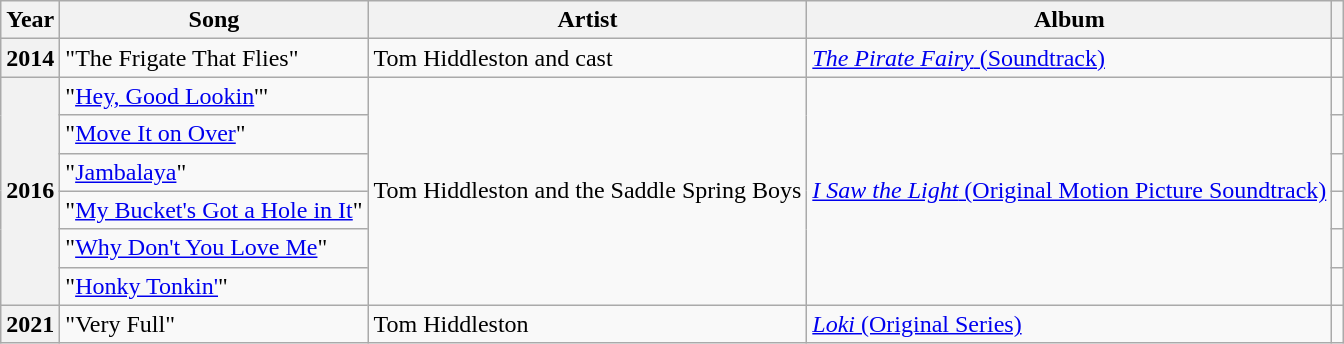<table class="wikitable plainrowheaders sortable" style="margin-right: 0;">
<tr>
<th>Year</th>
<th>Song</th>
<th>Artist</th>
<th>Album</th>
<th scope="col" class="unsortable"></th>
</tr>
<tr>
<th scope="row">2014</th>
<td>"The Frigate That Flies"</td>
<td>Tom Hiddleston and cast</td>
<td><a href='#'><em>The Pirate Fairy</em> (Soundtrack)</a></td>
<td></td>
</tr>
<tr>
<th rowspan="6" scope="row">2016</th>
<td>"<a href='#'>Hey, Good Lookin</a>'"</td>
<td rowspan="6">Tom Hiddleston and the Saddle Spring Boys</td>
<td rowspan="6"><a href='#'><em>I Saw the Light</em> (Original Motion Picture Soundtrack)</a></td>
<td></td>
</tr>
<tr>
<td>"<a href='#'>Move It on Over</a>"</td>
<td></td>
</tr>
<tr>
<td>"<a href='#'>Jambalaya</a>"</td>
<td></td>
</tr>
<tr>
<td>"<a href='#'>My Bucket's Got a Hole in It</a>"</td>
<td></td>
</tr>
<tr>
<td>"<a href='#'>Why Don't You Love Me</a>"</td>
<td></td>
</tr>
<tr>
<td>"<a href='#'>Honky Tonkin'</a>"</td>
<td></td>
</tr>
<tr>
<th scope="row">2021</th>
<td>"Very Full"</td>
<td>Tom Hiddleston</td>
<td><a href='#'><em>Loki</em> (Original Series)</a></td>
<td style="text-align: center;"></td>
</tr>
</table>
